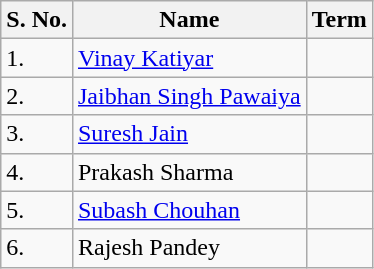<table class="wikitable">
<tr>
<th>S. No.</th>
<th>Name</th>
<th>Term</th>
</tr>
<tr>
<td>1.</td>
<td><a href='#'>Vinay Katiyar</a></td>
<td></td>
</tr>
<tr>
<td>2.</td>
<td><a href='#'>Jaibhan Singh Pawaiya</a></td>
<td></td>
</tr>
<tr>
<td>3.</td>
<td><a href='#'>Suresh Jain</a></td>
<td></td>
</tr>
<tr>
<td>4.</td>
<td>Prakash Sharma</td>
<td></td>
</tr>
<tr>
<td>5.</td>
<td><a href='#'>Subash Chouhan</a></td>
<td></td>
</tr>
<tr>
<td>6.</td>
<td>Rajesh Pandey</td>
<td></td>
</tr>
</table>
